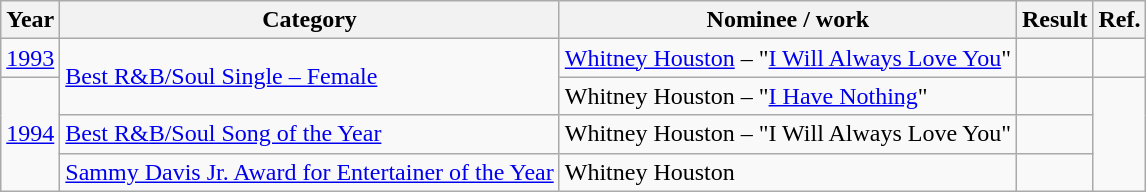<table class="wikitable">
<tr>
<th>Year</th>
<th>Category</th>
<th>Nominee / work</th>
<th>Result</th>
<th>Ref.</th>
</tr>
<tr>
<td><a href='#'>1993</a></td>
<td rowspan="2"><a href='#'>Best R&B/Soul Single – Female</a></td>
<td><a href='#'>Whitney Houston</a> – "<a href='#'>I Will Always Love You</a>"</td>
<td></td>
<td align="center"></td>
</tr>
<tr>
<td rowspan="3"><a href='#'>1994</a></td>
<td>Whitney Houston – "<a href='#'>I Have Nothing</a>"</td>
<td></td>
<td rowspan="3" align="center"> <br> </td>
</tr>
<tr>
<td><a href='#'>Best R&B/Soul Song of the Year</a></td>
<td>Whitney Houston – "I Will Always Love You"</td>
<td></td>
</tr>
<tr>
<td><a href='#'>Sammy Davis Jr. Award for Entertainer of the Year</a></td>
<td>Whitney Houston</td>
<td></td>
</tr>
</table>
